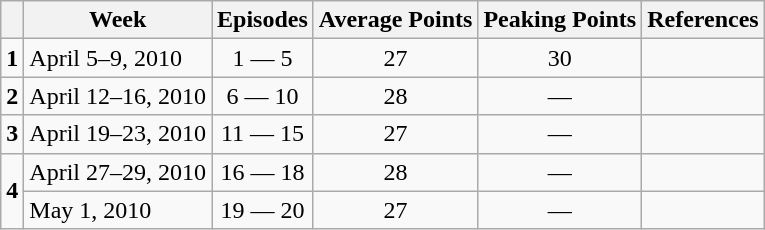<table class="wikitable">
<tr>
<th></th>
<th>Week</th>
<th>Episodes</th>
<th>Average Points</th>
<th>Peaking Points</th>
<th>References</th>
</tr>
<tr>
<td style="text-align:center;"><strong>1</strong></td>
<td>April 5–9, 2010</td>
<td style="text-align:center;">1 — 5</td>
<td style="text-align:center;">27</td>
<td style="text-align:center;">30</td>
<td></td>
</tr>
<tr>
<td style="text-align:center;"><strong>2</strong></td>
<td>April 12–16, 2010</td>
<td style="text-align:center;">6 — 10</td>
<td style="text-align:center;">28</td>
<td style="text-align:center;">—</td>
<td></td>
</tr>
<tr>
<td style="text-align:center;"><strong>3</strong></td>
<td>April 19–23, 2010</td>
<td style="text-align:center;">11 — 15</td>
<td style="text-align:center;">27</td>
<td style="text-align:center;">—</td>
<td></td>
</tr>
<tr>
<td rowspan="2" style="text-align:center;"><strong>4</strong></td>
<td>April 27–29, 2010</td>
<td style="text-align:center;">16 — 18</td>
<td style="text-align:center;">28</td>
<td style="text-align:center;">—</td>
<td></td>
</tr>
<tr>
<td>May 1, 2010</td>
<td style="text-align:center;">19 — 20</td>
<td style="text-align:center;">27</td>
<td style="text-align:center;">—</td>
<td></td>
</tr>
</table>
